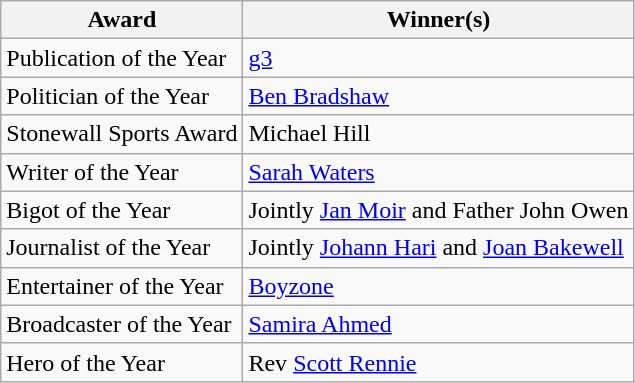<table class="wikitable">
<tr>
<th>Award</th>
<th>Winner(s)</th>
</tr>
<tr>
<td>Publication of the Year</td>
<td><a href='#'>g3</a></td>
</tr>
<tr>
<td>Politician of the Year</td>
<td><a href='#'>Ben Bradshaw</a></td>
</tr>
<tr>
<td>Stonewall Sports Award</td>
<td>Michael Hill</td>
</tr>
<tr>
<td>Writer of the Year</td>
<td><a href='#'>Sarah Waters</a></td>
</tr>
<tr>
<td>Bigot of the Year</td>
<td>Jointly <a href='#'>Jan Moir</a> and Father John Owen</td>
</tr>
<tr>
<td>Journalist of the Year</td>
<td>Jointly <a href='#'>Johann Hari</a> and <a href='#'>Joan Bakewell</a></td>
</tr>
<tr>
<td>Entertainer of the Year</td>
<td><a href='#'>Boyzone</a></td>
</tr>
<tr>
<td>Broadcaster of the Year</td>
<td><a href='#'>Samira Ahmed</a></td>
</tr>
<tr>
<td>Hero of the Year</td>
<td>Rev <a href='#'>Scott Rennie</a></td>
</tr>
</table>
